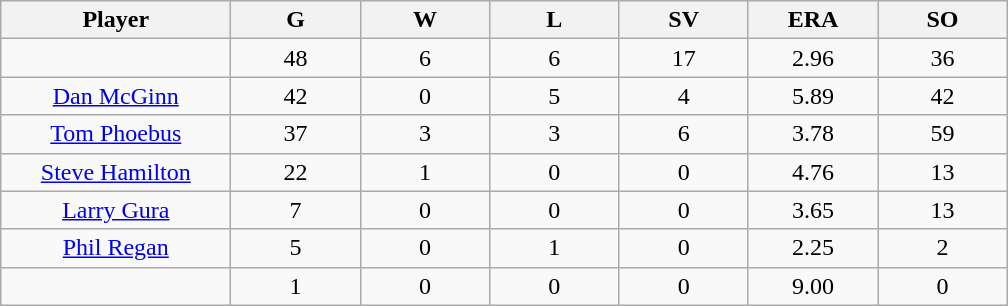<table class="wikitable sortable">
<tr>
<th bgcolor="#DDDDFF" width="16%">Player</th>
<th bgcolor="#DDDDFF" width="9%">G</th>
<th bgcolor="#DDDDFF" width="9%">W</th>
<th bgcolor="#DDDDFF" width="9%">L</th>
<th bgcolor="#DDDDFF" width="9%">SV</th>
<th bgcolor="#DDDDFF" width="9%">ERA</th>
<th bgcolor="#DDDDFF" width="9%">SO</th>
</tr>
<tr align="center">
<td></td>
<td>48</td>
<td>6</td>
<td>6</td>
<td>17</td>
<td>2.96</td>
<td>36</td>
</tr>
<tr align="center">
<td><a href='#'>Dan McGinn</a></td>
<td>42</td>
<td>0</td>
<td>5</td>
<td>4</td>
<td>5.89</td>
<td>42</td>
</tr>
<tr align="center">
<td><a href='#'>Tom Phoebus</a></td>
<td>37</td>
<td>3</td>
<td>3</td>
<td>6</td>
<td>3.78</td>
<td>59</td>
</tr>
<tr align="center">
<td><a href='#'>Steve Hamilton</a></td>
<td>22</td>
<td>1</td>
<td>0</td>
<td>0</td>
<td>4.76</td>
<td>13</td>
</tr>
<tr align="center">
<td><a href='#'>Larry Gura</a></td>
<td>7</td>
<td>0</td>
<td>0</td>
<td>0</td>
<td>3.65</td>
<td>13</td>
</tr>
<tr align="center">
<td><a href='#'>Phil Regan</a></td>
<td>5</td>
<td>0</td>
<td>1</td>
<td>0</td>
<td>2.25</td>
<td>2</td>
</tr>
<tr align="center">
<td></td>
<td>1</td>
<td>0</td>
<td>0</td>
<td>0</td>
<td>9.00</td>
<td>0</td>
</tr>
</table>
